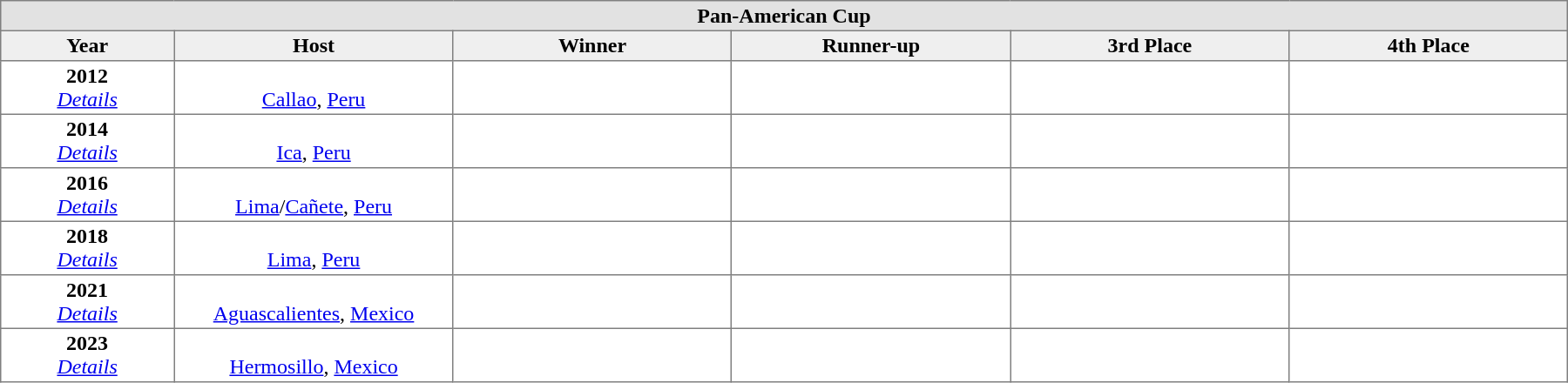<table class="toccolours" border="1" cellpadding="2" style="border-collapse: collapse; text-align: center; width: 95%; margin: 0 auto;">
<tr style= "background: #e2e2e2;">
<th colspan=6 width=100%>Pan-American Cup</th>
</tr>
<tr style="background: #efefef;">
<th width=10%>Year</th>
<th width=16%>Host</th>
<th width=16%>Winner</th>
<th width=16%>Runner-up</th>
<th width=16%>3rd Place</th>
<th width=16%>4th Place</th>
</tr>
<tr align=center>
<td><strong>2012</strong><br><em><a href='#'>Details</a></em></td>
<td><br><a href='#'>Callao</a>, <a href='#'>Peru</a></td>
<td><strong></strong></td>
<td></td>
<td></td>
<td></td>
</tr>
<tr align=center>
<td><strong>2014</strong><br><em><a href='#'>Details</a></em></td>
<td><br><a href='#'>Ica</a>, <a href='#'>Peru</a></td>
<td><strong></strong></td>
<td></td>
<td></td>
<td></td>
</tr>
<tr align=center>
<td><strong>2016</strong><br><em><a href='#'>Details</a></em></td>
<td><br><a href='#'>Lima</a>/<a href='#'>Cañete</a>, <a href='#'>Peru</a></td>
<td><strong></strong></td>
<td></td>
<td></td>
<td></td>
</tr>
<tr align=center>
<td><strong>2018</strong><br><em><a href='#'>Details</a></em></td>
<td><br><a href='#'>Lima</a>, <a href='#'>Peru</a></td>
<td><strong></strong></td>
<td></td>
<td></td>
<td></td>
</tr>
<tr align=center>
<td><strong>2021</strong><br><em><a href='#'>Details</a></em></td>
<td><br><a href='#'>Aguascalientes</a>, <a href='#'>Mexico</a></td>
<td><strong></strong></td>
<td></td>
<td></td>
<td></td>
</tr>
<tr align=center>
<td><strong>2023</strong><br><em><a href='#'>Details</a></em></td>
<td><br><a href='#'>Hermosillo</a>, <a href='#'>Mexico</a></td>
<td><strong></strong></td>
<td></td>
<td></td>
<td></td>
</tr>
</table>
